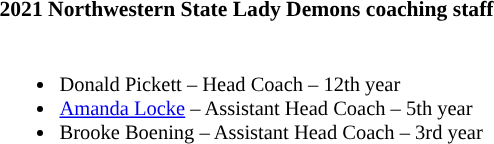<table class="toccolours" style="text-align: left; font-size:90%;">
<tr>
<th colspan="9">2021 Northwestern State Lady Demons coaching staff</th>
</tr>
<tr>
<td style="font-size: 95%;" valign="top"><br><ul><li>Donald Pickett – Head Coach – 12th year</li><li><a href='#'>Amanda Locke</a> – Assistant Head Coach – 5th year</li><li>Brooke Boening – Assistant Head Coach – 3rd year</li></ul></td>
</tr>
</table>
